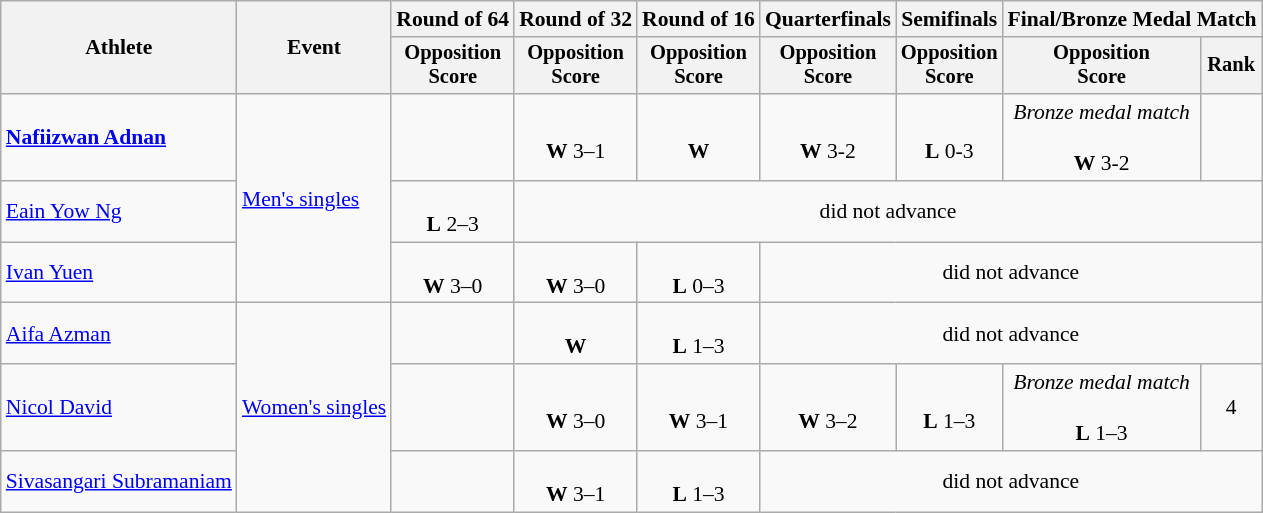<table class=wikitable style="font-size:90%">
<tr>
<th rowspan=2>Athlete</th>
<th rowspan=2>Event</th>
<th>Round of 64</th>
<th>Round of 32</th>
<th>Round of 16</th>
<th>Quarterfinals</th>
<th>Semifinals</th>
<th colspan=2>Final/Bronze Medal Match</th>
</tr>
<tr style="font-size:95%">
<th>Opposition<br>Score</th>
<th>Opposition<br>Score</th>
<th>Opposition<br>Score</th>
<th>Opposition<br>Score</th>
<th>Opposition<br>Score</th>
<th>Opposition<br>Score</th>
<th>Rank</th>
</tr>
<tr align=center>
<td align=left><strong><a href='#'>Nafiizwan Adnan</a></strong></td>
<td align=left rowspan=3><a href='#'>Men's singles</a></td>
<td></td>
<td><br><strong>W</strong> 3–1</td>
<td><br><strong>W</strong> </td>
<td><br><strong>W</strong> 3-2</td>
<td><br><strong>L</strong> 0-3</td>
<td><em>Bronze medal match</em><br><br><strong>W</strong> 3-2</td>
<td></td>
</tr>
<tr align=center>
<td align=left><a href='#'>Eain Yow Ng</a></td>
<td><br><strong>L</strong> 2–3</td>
<td colspan="6">did not advance</td>
</tr>
<tr align=center>
<td align=left><a href='#'>Ivan Yuen</a></td>
<td><br><strong>W</strong> 3–0</td>
<td><br><strong>W</strong> 3–0</td>
<td><br><strong>L</strong> 0–3</td>
<td colspan="4">did not advance</td>
</tr>
<tr align=center>
<td align=left><a href='#'>Aifa Azman</a></td>
<td align=left rowspan=3><a href='#'>Women's singles</a></td>
<td></td>
<td><br><strong>W</strong> </td>
<td><br><strong>L</strong> 1–3</td>
<td colspan="4">did not advance</td>
</tr>
<tr align=center>
<td align=left><a href='#'>Nicol David</a></td>
<td></td>
<td><br><strong>W</strong> 3–0</td>
<td><br><strong>W</strong> 3–1</td>
<td><br><strong>W</strong> 3–2</td>
<td><br><strong>L</strong> 1–3</td>
<td><em>Bronze medal match</em><br><br><strong>L</strong> 1–3</td>
<td>4</td>
</tr>
<tr align=center>
<td align=left><a href='#'>Sivasangari Subramaniam</a></td>
<td></td>
<td><br><strong>W</strong> 3–1</td>
<td><br><strong>L</strong> 1–3</td>
<td colspan="4">did not advance</td>
</tr>
</table>
